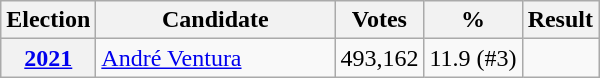<table class="wikitable" style="text-align:right;">
<tr>
<th>Election</th>
<th width="152px">Candidate</th>
<th>Votes</th>
<th>%</th>
<th>Result</th>
</tr>
<tr>
<th><a href='#'>2021</a></th>
<td align=left><a href='#'>André Ventura</a></td>
<td>493,162</td>
<td>11.9 (#3)</td>
<td></td>
</tr>
</table>
